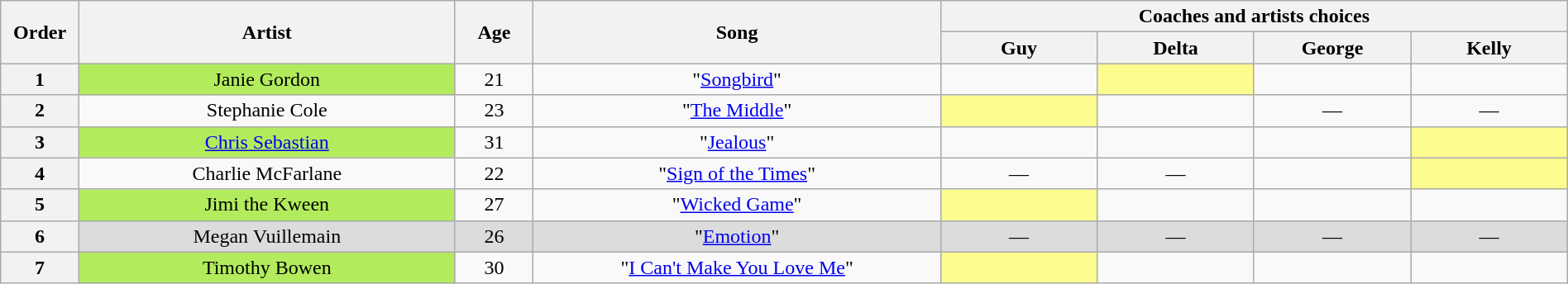<table class="wikitable" style="text-align:center; width:100%;">
<tr>
<th scope="col" rowspan="2" style="width:05%;">Order</th>
<th scope="col" rowspan="2" style="width:24%;">Artist</th>
<th scope="col" rowspan="2" style="width:05%;">Age</th>
<th scope="col" rowspan="2" style="width:26%;">Song</th>
<th colspan="4" style="width:40%;">Coaches and artists choices</th>
</tr>
<tr>
<th style="width:10%;">Guy</th>
<th style="width:10%;">Delta</th>
<th style="width:10%;">George</th>
<th style="width:10%;">Kelly</th>
</tr>
<tr>
<th>1</th>
<td style="background-color:#B2EC5D;">Janie Gordon</td>
<td>21</td>
<td>"<a href='#'>Songbird</a>"</td>
<td> <strong></strong> </td>
<td style="background-color:#FDFC8F;"> <strong></strong> </td>
<td> <strong></strong> </td>
<td> <strong></strong> </td>
</tr>
<tr>
<th>2</th>
<td>Stephanie Cole</td>
<td>23</td>
<td>"<a href='#'>The Middle</a>"</td>
<td style="background-color:#FDFC8F;"> <strong></strong> </td>
<td> <strong></strong> </td>
<td>—</td>
<td>—</td>
</tr>
<tr>
<th>3</th>
<td style="background-color:#B2EC5D;"><a href='#'>Chris Sebastian</a> </td>
<td>31</td>
<td>"<a href='#'>Jealous</a>"</td>
<td> <strong></strong> </td>
<td> <strong></strong> </td>
<td> <strong></strong> </td>
<td style="background-color:#FDFC8F;"> <strong></strong> </td>
</tr>
<tr>
<th>4</th>
<td>Charlie McFarlane</td>
<td>22</td>
<td>"<a href='#'>Sign of the Times</a>"</td>
<td>—</td>
<td>—</td>
<td> <strong></strong> </td>
<td style="background-color:#FDFC8F;"> <strong></strong> </td>
</tr>
<tr>
<th>5</th>
<td style="background-color:#B2EC5D;">Jimi the Kween</td>
<td>27</td>
<td>"<a href='#'>Wicked Game</a>"</td>
<td style="background-color:#FDFC8F;"> <strong></strong> </td>
<td> <strong></strong> </td>
<td> <strong></strong> </td>
<td> <strong></strong> </td>
</tr>
<tr>
<th>6</th>
<td style="background-color:#DCDCDC;">Megan Vuillemain</td>
<td style="background-color:#DCDCDC;">26</td>
<td style="background-color:#DCDCDC;">"<a href='#'>Emotion</a>"</td>
<td style="background-color:#DCDCDC;">—</td>
<td style="background-color:#DCDCDC;">—</td>
<td style="background-color:#DCDCDC;">—</td>
<td style="background-color:#DCDCDC;">—</td>
</tr>
<tr>
<th>7</th>
<td style="background-color:#B2EC5D;">Timothy Bowen</td>
<td>30</td>
<td>"<a href='#'>I Can't Make You Love Me</a>"</td>
<td style="background-color:#FDFC8F;"> <strong></strong> </td>
<td> <strong></strong> </td>
<td> <strong></strong> </td>
<td> <strong></strong> </td>
</tr>
</table>
